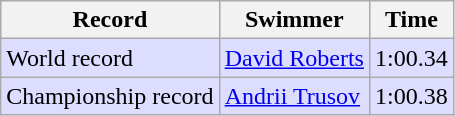<table class='wikitable' style='text-align:left'>
<tr>
<th>Record</th>
<th>Swimmer</th>
<th>Time</th>
</tr>
<tr bgcolor=ddddff>
<td>World record</td>
<td><a href='#'>David Roberts</a> </td>
<td>1:00.34</td>
</tr>
<tr bgcolor=ddddff>
<td>Championship record</td>
<td><a href='#'>Andrii Trusov</a> </td>
<td>1:00.38</td>
</tr>
</table>
